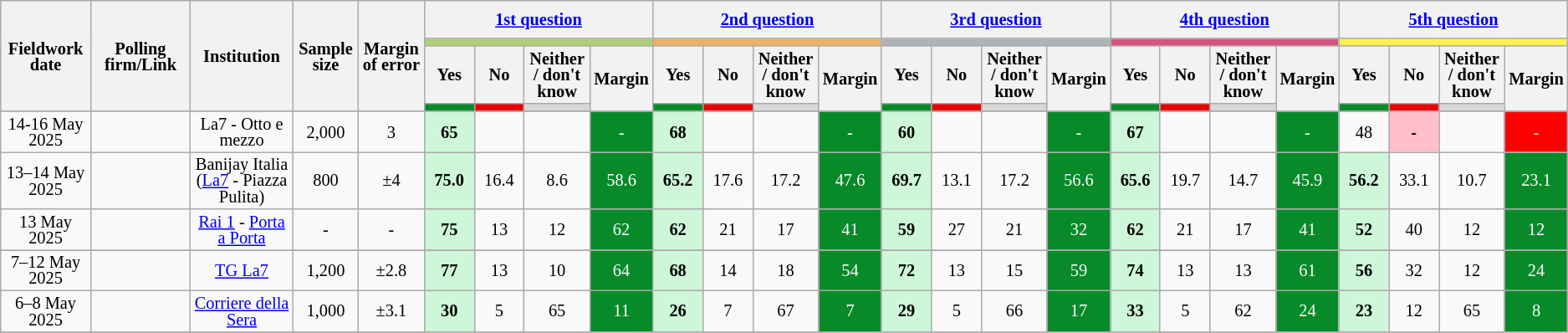<table class="wikitable" style="text-align:center;font-size:85%;line-height:13px">
<tr style="height:30px; background:#e9e9e9;">
<th style="width:75px;" rowspan="4">Fieldwork date</th>
<th style="width:100px;" rowspan="4">Polling firm/Link</th>
<th style="width:100px;" rowspan="4">Institution</th>
<th style="width:50px;" rowspan="4">Sample size</th>
<th style="width:50px;" rowspan="4">Margin of error</th>
<th style="width:185px;" colspan="4"><a href='#'>1st question</a></th>
<th style="width:185px;" colspan="4"><a href='#'>2nd question</a></th>
<th style="width:185px;" colspan="4"><a href='#'>3rd question</a></th>
<th style="width:185px;" colspan="4"><a href='#'>4th question</a></th>
<th style="width:185px;" colspan="4"><a href='#'>5th question</a></th>
</tr>
<tr>
<th style="background:#aed079"; colspan="4"></th>
<th style="background:#eeb069"; colspan="4"></th>
<th style="background:#aeb4b6"; colspan="4"></th>
<th style="background:#d5537d"; colspan="4"></th>
<th style="background:#fcf151"; colspan="4"></th>
</tr>
<tr>
<th style="width:50px;">Yes</th>
<th style="width:50px;">No</th>
<th style="width:50px;">Neither / don't know</th>
<th style="width:35px;" rowspan="2">Margin</th>
<th style="width:50px;">Yes</th>
<th style="width:50px;">No</th>
<th style="width:50px;">Neither / don't know</th>
<th style="width:35px;" rowspan="2">Margin</th>
<th style="width:50px;">Yes</th>
<th style="width:50px;">No</th>
<th style="width:50px;">Neither / don't know</th>
<th style="width:35px;" rowspan="2">Margin</th>
<th style="width:50px;">Yes</th>
<th style="width:50px;">No</th>
<th style="width:50px;">Neither / don't know</th>
<th style="width:35px;" rowspan="2">Margin</th>
<th style="width:50px;">Yes</th>
<th style="width:50px;">No</th>
<th style="width:50px;">Neither / don't know</th>
<th style="width:35px;" rowspan="2">Margin</th>
</tr>
<tr>
<th style="background:#088A29;"></th>
<th style="background:#E90000;"></th>
<th style="background:#D8D8D8;"></th>
<th style="background:#088A29;"></th>
<th style="background:#E90000;"></th>
<th style="background:#D8D8D8;"></th>
<th style="background:#088A29;"></th>
<th style="background:#E90000;"></th>
<th style="background:#D8D8D8;"></th>
<th style="background:#088A29;"></th>
<th style="background:#E90000;"></th>
<th style="background:#D8D8D8;"></th>
<th style="background:#088A29;"></th>
<th style="background:#E90000;"></th>
<th style="background:#D8D8D8;"></th>
</tr>
<tr>
</tr>
<tr>
<td>14-16 May 2025</td>
<td></td>
<td>La7 - Otto e mezzo</td>
<td>2,000</td>
<td>3</td>
<td style="background:#CEF6D8"><strong>65</strong></td>
<td></td>
<td></td>
<td style="background:#088A29; color:white;">-</td>
<td style="background:#CEF6D8"><strong>68</strong></td>
<td></td>
<td></td>
<td style="background:#088A29; color:white;">-</td>
<td style="background:#CEF6D8"><strong>60</strong></td>
<td></td>
<td></td>
<td style="background:#088A29; color:white;">-</td>
<td style="background:#CEF6D8"><strong>67</strong></td>
<td></td>
<td></td>
<td style="background:#088A29; color:white;">-</td>
<td>48</td>
<td style="background:pink"><strong>-</strong></td>
<td></td>
<td style="background:red; color:white;">-</td>
</tr>
<tr>
<td>13–14 May 2025</td>
<td></td>
<td>Banijay Italia<br>(<a href='#'>La7</a> - Piazza Pulita)</td>
<td>800</td>
<td>±4</td>
<td style="background:#CEF6D8"><strong>75.0</strong></td>
<td>16.4</td>
<td>8.6</td>
<td style="background:#088A29; color:white;">58.6</td>
<td style="background:#CEF6D8"><strong>65.2</strong></td>
<td>17.6</td>
<td>17.2</td>
<td style="background:#088A29; color:white;">47.6</td>
<td style="background:#CEF6D8"><strong>69.7</strong></td>
<td>13.1</td>
<td>17.2</td>
<td style="background:#088A29; color:white;">56.6</td>
<td style="background:#CEF6D8"><strong>65.6</strong></td>
<td>19.7</td>
<td>14.7</td>
<td style="background:#088A29; color:white;">45.9</td>
<td style="background:#CEF6D8"><strong>56.2</strong></td>
<td>33.1</td>
<td>10.7</td>
<td style="background:#088A29; color:white;">23.1</td>
</tr>
<tr>
<td>13 May 2025</td>
<td></td>
<td><a href='#'>Rai 1</a> - <a href='#'>Porta a Porta</a></td>
<td>-</td>
<td>-</td>
<td style="background:#CEF6D8"><strong>75</strong></td>
<td>13</td>
<td>12</td>
<td style="background:#088A29; color:white;">62</td>
<td style="background:#CEF6D8"><strong>62</strong></td>
<td>21</td>
<td>17</td>
<td style="background:#088A29; color:white;">41</td>
<td style="background:#CEF6D8"><strong>59</strong></td>
<td>27</td>
<td>21</td>
<td style="background:#088A29; color:white;">32</td>
<td style="background:#CEF6D8"><strong>62</strong></td>
<td>21</td>
<td>17</td>
<td style="background:#088A29; color:white;">41</td>
<td style="background:#CEF6D8"><strong>52</strong></td>
<td>40</td>
<td>12</td>
<td style="background:#088A29; color:white;">12</td>
</tr>
<tr>
</tr>
<tr>
<td>7–12 May 2025</td>
<td></td>
<td><a href='#'>TG La7</a></td>
<td>1,200</td>
<td>±2.8</td>
<td style="background:#CEF6D8"><strong>77</strong></td>
<td>13</td>
<td>10</td>
<td style="background:#088A29; color:white;">64</td>
<td style="background:#CEF6D8"><strong>68</strong></td>
<td>14</td>
<td>18</td>
<td style="background:#088A29; color:white;">54</td>
<td style="background:#CEF6D8"><strong>72</strong></td>
<td>13</td>
<td>15</td>
<td style="background:#088A29; color:white;">59</td>
<td style="background:#CEF6D8"><strong>74</strong></td>
<td>13</td>
<td>13</td>
<td style="background:#088A29; color:white;">61</td>
<td style="background:#CEF6D8"><strong>56</strong></td>
<td>32</td>
<td>12</td>
<td style="background:#088A29; color:white;">24</td>
</tr>
<tr>
<td>6–8 May 2025</td>
<td></td>
<td><a href='#'>Corriere della Sera</a></td>
<td>1,000</td>
<td>±3.1</td>
<td style="background:#CEF6D8"><strong>30</strong></td>
<td>5</td>
<td>65</td>
<td style="background:#088A29; color:white;">11</td>
<td style="background:#CEF6D8"><strong>26</strong></td>
<td>7</td>
<td>67</td>
<td style="background:#088A29; color:white;">7</td>
<td style="background:#CEF6D8"><strong>29</strong></td>
<td>5</td>
<td>66</td>
<td style="background:#088A29; color:white;">17</td>
<td style="background:#CEF6D8"><strong>33</strong></td>
<td>5</td>
<td>62</td>
<td style="background:#088A29; color:white;">24</td>
<td style="background:#CEF6D8"><strong>23</strong></td>
<td>12</td>
<td>65</td>
<td style="background:#088A29; color:white;">8</td>
</tr>
<tr>
</tr>
</table>
